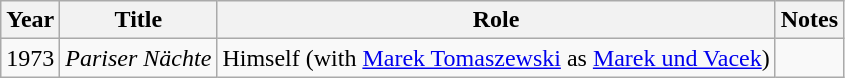<table class="wikitable sortable">
<tr>
<th>Year</th>
<th>Title</th>
<th>Role</th>
<th class="unsortable">Notes</th>
</tr>
<tr>
<td>1973</td>
<td><em>Pariser Nächte</em></td>
<td>Himself (with <a href='#'>Marek Tomaszewski</a> as <a href='#'>Marek und Vacek</a>)</td>
<td></td>
</tr>
</table>
